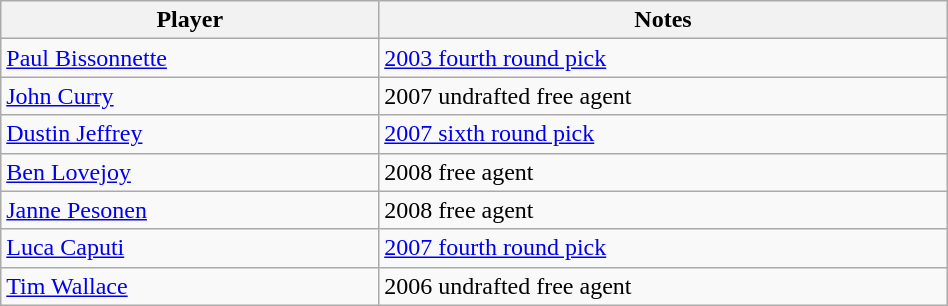<table class="wikitable" width="50%">
<tr>
<th>Player</th>
<th>Notes</th>
</tr>
<tr>
<td><a href='#'>Paul Bissonnette</a></td>
<td><a href='#'>2003 fourth round pick</a></td>
</tr>
<tr>
<td><a href='#'>John Curry</a></td>
<td>2007 undrafted free agent</td>
</tr>
<tr>
<td><a href='#'>Dustin Jeffrey</a></td>
<td><a href='#'>2007 sixth round pick</a></td>
</tr>
<tr>
<td><a href='#'>Ben Lovejoy</a></td>
<td>2008 free agent</td>
</tr>
<tr>
<td><a href='#'>Janne Pesonen</a></td>
<td>2008 free agent</td>
</tr>
<tr>
<td><a href='#'>Luca Caputi</a></td>
<td><a href='#'>2007 fourth round pick</a></td>
</tr>
<tr>
<td><a href='#'>Tim Wallace</a></td>
<td>2006 undrafted free agent</td>
</tr>
</table>
